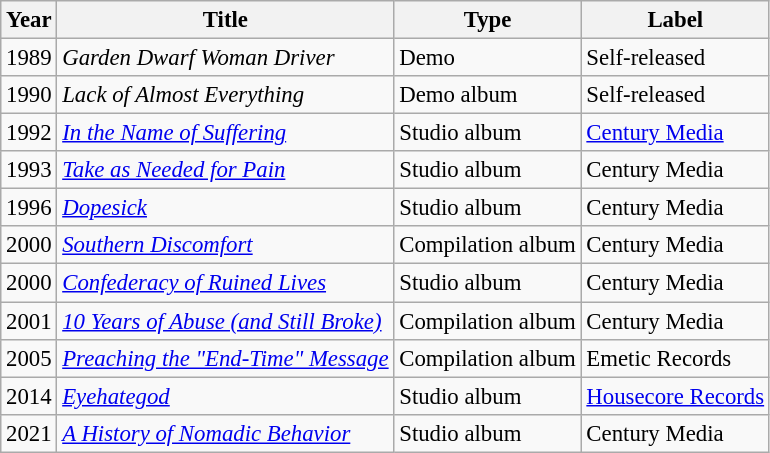<table class="wikitable" style="font-size: 95%;">
<tr>
<th>Year</th>
<th>Title</th>
<th>Type</th>
<th>Label</th>
</tr>
<tr>
<td>1989</td>
<td><em>Garden Dwarf Woman Driver</em></td>
<td>Demo</td>
<td>Self-released</td>
</tr>
<tr>
<td>1990</td>
<td><em>Lack of Almost Everything</em></td>
<td>Demo album</td>
<td>Self-released</td>
</tr>
<tr>
<td>1992</td>
<td><em><a href='#'>In the Name of Suffering</a></em></td>
<td>Studio album</td>
<td><a href='#'>Century Media</a></td>
</tr>
<tr>
<td>1993</td>
<td><em><a href='#'>Take as Needed for Pain</a></em></td>
<td>Studio album</td>
<td>Century Media</td>
</tr>
<tr>
<td>1996</td>
<td><em><a href='#'>Dopesick</a></em></td>
<td>Studio album</td>
<td>Century Media</td>
</tr>
<tr>
<td>2000</td>
<td><em><a href='#'>Southern Discomfort</a></em></td>
<td>Compilation album</td>
<td>Century Media</td>
</tr>
<tr>
<td>2000</td>
<td><em><a href='#'>Confederacy of Ruined Lives</a></em></td>
<td>Studio album</td>
<td>Century Media</td>
</tr>
<tr>
<td>2001</td>
<td><em><a href='#'>10 Years of Abuse (and Still Broke)</a></em></td>
<td>Compilation album</td>
<td>Century Media</td>
</tr>
<tr>
<td>2005</td>
<td><em><a href='#'>Preaching the "End-Time" Message</a></em></td>
<td>Compilation album</td>
<td>Emetic Records</td>
</tr>
<tr>
<td>2014</td>
<td><em><a href='#'>Eyehategod</a></em></td>
<td>Studio album</td>
<td><a href='#'>Housecore Records</a></td>
</tr>
<tr>
<td>2021</td>
<td><em><a href='#'>A History of Nomadic Behavior</a></em></td>
<td>Studio album</td>
<td>Century Media</td>
</tr>
</table>
